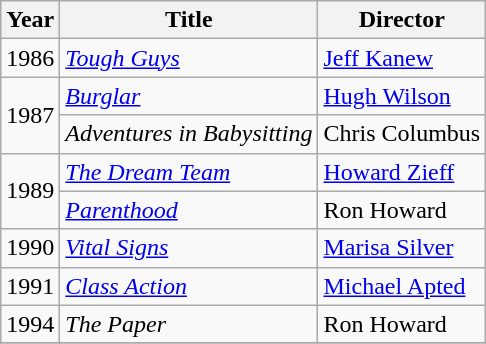<table class="wikitable sortable" border="1">
<tr>
<th>Year</th>
<th>Title</th>
<th>Director</th>
</tr>
<tr>
<td>1986</td>
<td><em><a href='#'>Tough Guys</a></em></td>
<td><a href='#'>Jeff Kanew</a></td>
</tr>
<tr>
<td rowspan="2">1987</td>
<td><em><a href='#'>Burglar</a></em></td>
<td><a href='#'>Hugh Wilson</a></td>
</tr>
<tr>
<td><em>Adventures in Babysitting</em></td>
<td>Chris Columbus</td>
</tr>
<tr>
<td rowspan="2">1989</td>
<td><em><a href='#'>The Dream Team</a></em></td>
<td><a href='#'>Howard Zieff</a></td>
</tr>
<tr>
<td><em><a href='#'>Parenthood</a></em></td>
<td>Ron Howard</td>
</tr>
<tr>
<td>1990</td>
<td><em><a href='#'>Vital Signs</a></em></td>
<td><a href='#'>Marisa Silver</a></td>
</tr>
<tr>
<td>1991</td>
<td><em><a href='#'>Class Action</a></em></td>
<td><a href='#'>Michael Apted</a></td>
</tr>
<tr>
<td>1994</td>
<td><em>The Paper</em></td>
<td>Ron Howard</td>
</tr>
<tr>
</tr>
</table>
